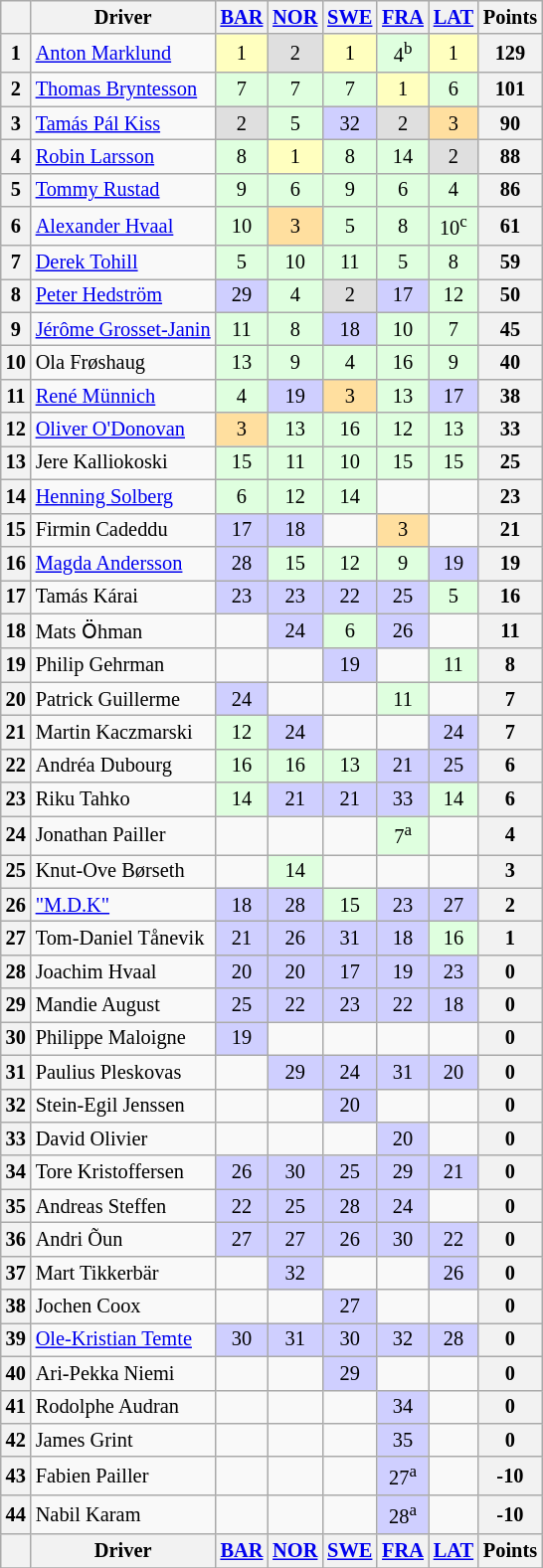<table class="wikitable" style="font-size: 85%; text-align: center;">
<tr valign="top">
<th valign="middle"></th>
<th valign="middle">Driver</th>
<th><a href='#'>BAR</a> <br></th>
<th><a href='#'>NOR</a> <br></th>
<th><a href='#'>SWE</a> <br></th>
<th><a href='#'>FRA</a> <br></th>
<th><a href='#'>LAT</a> <br></th>
<th valign="middle">Points</th>
</tr>
<tr>
<th>1</th>
<td align=left> <a href='#'>Anton Marklund</a></td>
<td style="background:#ffffbf;">1</td>
<td style="background:#dfdfdf;">2</td>
<td style="background:#ffffbf;">1</td>
<td style="background:#DFFFDF;">4<sup>b</sup></td>
<td style="background:#ffffbf;">1</td>
<th>129</th>
</tr>
<tr>
<th>2</th>
<td align=left> <a href='#'>Thomas Bryntesson</a></td>
<td style="background:#dfffdf;">7</td>
<td style="background:#dfffdf;">7</td>
<td style="background:#dfffdf;">7</td>
<td style="background:#ffffbf;">1</td>
<td style="background:#DFFFDF;">6</td>
<th>101</th>
</tr>
<tr>
<th>3</th>
<td align=left> <a href='#'>Tamás Pál Kiss</a></td>
<td style="background:#dfdfdf;">2</td>
<td style="background:#dfffdf;">5</td>
<td style="background:#CFCFFF;">32</td>
<td style="background:#dfdfdf;">2</td>
<td style="background:#ffdf9f;">3</td>
<th>90</th>
</tr>
<tr>
<th>4</th>
<td align=left> <a href='#'>Robin Larsson</a></td>
<td style="background:#dfffdf;">8</td>
<td style="background:#ffffbf;">1</td>
<td style="background:#dfffdf;">8</td>
<td style="background:#dfffdf;">14</td>
<td style="background:#dfdfdf;">2</td>
<th>88</th>
</tr>
<tr>
<th>5</th>
<td align=left> <a href='#'>Tommy Rustad</a></td>
<td style="background:#dfffdf;">9</td>
<td style="background:#dfffdf;">6</td>
<td style="background:#dfffdf;">9</td>
<td style="background:#dfffdf;">6</td>
<td style="background:#dfffdf;">4</td>
<th>86</th>
</tr>
<tr>
<th>6</th>
<td align=left> <a href='#'>Alexander Hvaal</a></td>
<td style="background:#dfffdf;">10</td>
<td style="background:#ffdf9f;">3</td>
<td style="background:#dfffdf;">5</td>
<td style="background:#dfffdf;">8</td>
<td style="background:#dfffdf;">10<sup>c</sup></td>
<th>61</th>
</tr>
<tr>
<th>7</th>
<td align=left> <a href='#'>Derek Tohill</a></td>
<td style="background:#dfffdf;">5</td>
<td style="background:#dfffdf;">10</td>
<td style="background:#dfffdf;">11</td>
<td style="background:#dfffdf;">5</td>
<td style="background:#dfffdf;">8</td>
<th>59</th>
</tr>
<tr>
<th>8</th>
<td align=left> <a href='#'>Peter Hedström</a></td>
<td style="background:#CFCFFF;">29</td>
<td style="background:#dfffdf;">4</td>
<td style="background:#dfdfdf;">2</td>
<td style="background:#CFCFFF;">17</td>
<td style="background:#dfffdf;">12</td>
<th>50</th>
</tr>
<tr>
<th>9</th>
<td align=left> <a href='#'>Jérôme Grosset-Janin</a></td>
<td style="background:#dfffdf;">11</td>
<td style="background:#dfffdf;">8</td>
<td style="background:#CFCFFF;">18</td>
<td style="background:#dfffdf;">10</td>
<td style="background:#dfffdf;">7</td>
<th>45</th>
</tr>
<tr>
<th>10</th>
<td align=left>  Ola Frøshaug</td>
<td style="background:#dfffdf;">13</td>
<td style="background:#dfffdf;">9</td>
<td style="background:#dfffdf;">4</td>
<td style="background:#dfffdf;">16</td>
<td style="background:#dfffdf;">9</td>
<th>40</th>
</tr>
<tr>
<th>11</th>
<td align=left> <a href='#'>René Münnich</a></td>
<td style="background:#dfffdf;">4</td>
<td style="background:#CFCFFF;">19</td>
<td style="background:#ffdf9f;">3</td>
<td style="background:#dfffdf;">13</td>
<td style="background:#CFCFFF;">17</td>
<th>38</th>
</tr>
<tr>
<th>12</th>
<td align=left> <a href='#'>Oliver O'Donovan</a></td>
<td style="background:#ffdf9f;">3</td>
<td style="background:#dfffdf;">13</td>
<td style="background:#dfffdf;">16</td>
<td style="background:#dfffdf;">12</td>
<td style="background:#dfffdf;">13</td>
<th>33</th>
</tr>
<tr>
<th>13</th>
<td align=left> Jere Kalliokoski</td>
<td style="background:#dfffdf;">15</td>
<td style="background:#dfffdf;">11</td>
<td style="background:#dfffdf;">10</td>
<td style="background:#dfffdf;">15</td>
<td style="background:#dfffdf;">15</td>
<th>25</th>
</tr>
<tr>
<th>14</th>
<td align=left> <a href='#'>Henning Solberg</a></td>
<td style="background:#dfffdf;">6</td>
<td style="background:#dfffdf;">12</td>
<td style="background:#dfffdf;">14</td>
<td></td>
<td></td>
<th>23</th>
</tr>
<tr>
<th>15</th>
<td align=left> Firmin Cadeddu</td>
<td style="background:#CFCFFF;">17</td>
<td style="background:#CFCFFF;">18</td>
<td></td>
<td style="background:#ffdf9f;">3</td>
<td></td>
<th>21</th>
</tr>
<tr>
<th>16</th>
<td align=left> <a href='#'>Magda Andersson</a></td>
<td style="background:#CFCFFF;">28</td>
<td style="background:#dfffdf;">15</td>
<td style="background:#dfffdf;">12</td>
<td style="background:#dfffdf;">9</td>
<td style="background:#CFCFFF;">19</td>
<th>19</th>
</tr>
<tr>
<th>17</th>
<td align=left> Tamás Kárai</td>
<td style="background:#CFCFFF;">23</td>
<td style="background:#CFCFFF;">23</td>
<td style="background:#CFCFFF;">22</td>
<td style="background:#CFCFFF;">25</td>
<td style="background:#dfffdf;">5</td>
<th>16</th>
</tr>
<tr>
<th>18</th>
<td align=left> Mats Ӧhman</td>
<td></td>
<td style="background:#CFCFFF;">24</td>
<td style="background:#dfffdf;">6</td>
<td style="background:#CFCFFF;">26</td>
<td></td>
<th>11</th>
</tr>
<tr>
<th>19</th>
<td align=left> Philip Gehrman</td>
<td></td>
<td></td>
<td style="background:#CFCFFF;">19</td>
<td></td>
<td style="background:#dfffdf;">11</td>
<th>8</th>
</tr>
<tr>
<th>20</th>
<td align=left> Patrick Guillerme</td>
<td style="background:#CFCFFF;">24</td>
<td></td>
<td></td>
<td style="background:#dfffdf;">11</td>
<td></td>
<th>7</th>
</tr>
<tr>
<th>21</th>
<td align=left> Martin Kaczmarski</td>
<td style="background:#dfffdf;">12</td>
<td style="background:#CFCFFF;">24</td>
<td></td>
<td></td>
<td style="background:#CFCFFF;">24</td>
<th>7</th>
</tr>
<tr>
<th>22</th>
<td align=left> Andréa Dubourg</td>
<td style="background:#dfffdf;">16</td>
<td style="background:#dfffdf;">16</td>
<td style="background:#dfffdf;">13</td>
<td style="background:#CFCFFF;">21</td>
<td style="background:#CFCFFF;">25</td>
<th>6</th>
</tr>
<tr>
<th>23</th>
<td align=left> Riku Tahko</td>
<td style="background:#dfffdf;">14</td>
<td style="background:#CFCFFF;">21</td>
<td style="background:#CFCFFF;">21</td>
<td style="background:#CFCFFF;">33</td>
<td style="background:#dfffdf;">14</td>
<th>6</th>
</tr>
<tr>
<th>24</th>
<td align=left> Jonathan Pailler</td>
<td></td>
<td></td>
<td></td>
<td style="background:#dfffdf;">7<sup>a</sup></td>
<td></td>
<th>4</th>
</tr>
<tr>
<th>25</th>
<td align=left> Knut-Ove Børseth</td>
<td></td>
<td style="background:#dfffdf;">14</td>
<td></td>
<td></td>
<td></td>
<th>3</th>
</tr>
<tr>
<th>26</th>
<td align=left> <a href='#'>"M.D.K"</a></td>
<td style="background:#CFCFFF;">18</td>
<td style="background:#CFCFFF;">28</td>
<td style="background:#dfffdf;">15</td>
<td style="background:#CFCFFF;">23</td>
<td style="background:#CFCFFF;">27</td>
<th>2</th>
</tr>
<tr>
<th>27</th>
<td align=left> Tom-Daniel Tånevik</td>
<td style="background:#CFCFFF;">21</td>
<td style="background:#CFCFFF;">26</td>
<td style="background:#CFCFFF;">31</td>
<td style="background:#CFCFFF;">18</td>
<td style="background:#dfffdf;">16</td>
<th>1</th>
</tr>
<tr>
<th>28</th>
<td align=left> Joachim Hvaal</td>
<td style="background:#CFCFFF;">20</td>
<td style="background:#CFCFFF;">20</td>
<td style="background:#CFCFFF;">17</td>
<td style="background:#CFCFFF;">19</td>
<td style="background:#CFCFFF;">23</td>
<th>0</th>
</tr>
<tr>
<th>29</th>
<td align=left> Mandie August</td>
<td style="background:#CFCFFF;">25</td>
<td style="background:#CFCFFF;">22</td>
<td style="background:#CFCFFF;">23</td>
<td style="background:#CFCFFF;">22</td>
<td style="background:#CFCFFF;">18</td>
<th>0</th>
</tr>
<tr>
<th>30</th>
<td align=left> Philippe Maloigne</td>
<td style="background:#CFCFFF;">19</td>
<td></td>
<td></td>
<td></td>
<td></td>
<th>0</th>
</tr>
<tr>
<th>31</th>
<td align=left> Paulius Pleskovas</td>
<td></td>
<td style="background:#CFCFFF;">29</td>
<td style="background:#CFCFFF;">24</td>
<td style="background:#CFCFFF;">31</td>
<td style="background:#CFCFFF;">20</td>
<th>0</th>
</tr>
<tr>
<th>32</th>
<td align=left> Stein-Egil Jenssen</td>
<td></td>
<td></td>
<td style="background:#CFCFFF;">20</td>
<td></td>
<td></td>
<th>0</th>
</tr>
<tr>
<th>33</th>
<td align=left> David Olivier</td>
<td></td>
<td></td>
<td></td>
<td style="background:#CFCFFF;">20</td>
<td></td>
<th>0</th>
</tr>
<tr>
<th>34</th>
<td align=left> Tore Kristoffersen</td>
<td style="background:#CFCFFF;">26</td>
<td style="background:#CFCFFF;">30</td>
<td style="background:#CFCFFF;">25</td>
<td style="background:#CFCFFF;">29</td>
<td style="background:#CFCFFF;">21</td>
<th>0</th>
</tr>
<tr>
<th>35</th>
<td align=left> Andreas Steffen</td>
<td style="background:#CFCFFF;">22</td>
<td style="background:#CFCFFF;">25</td>
<td style="background:#CFCFFF;">28</td>
<td style="background:#CFCFFF;">24</td>
<td></td>
<th>0</th>
</tr>
<tr>
<th>36</th>
<td align=left> Andri Õun</td>
<td style="background:#CFCFFF;">27</td>
<td style="background:#CFCFFF;">27</td>
<td style="background:#CFCFFF;">26</td>
<td style="background:#CFCFFF;">30</td>
<td style="background:#CFCFFF;">22</td>
<th>0</th>
</tr>
<tr>
<th>37</th>
<td align=left> Mart Tikkerbär</td>
<td></td>
<td style="background:#CFCFFF;">32</td>
<td></td>
<td></td>
<td style="background:#CFCFFF;">26</td>
<th>0</th>
</tr>
<tr>
<th>38</th>
<td align=left> Jochen Coox</td>
<td></td>
<td></td>
<td style="background:#CFCFFF;">27</td>
<td></td>
<td></td>
<th>0</th>
</tr>
<tr>
<th>39</th>
<td align=left> <a href='#'>Ole-Kristian Temte</a></td>
<td style="background:#CFCFFF;">30</td>
<td style="background:#CFCFFF;">31</td>
<td style="background:#CFCFFF;">30</td>
<td style="background:#CFCFFF;">32</td>
<td style="background:#CFCFFF;">28</td>
<th>0</th>
</tr>
<tr>
<th>40</th>
<td align=left> Ari-Pekka Niemi</td>
<td></td>
<td></td>
<td style="background:#CFCFFF;">29</td>
<td></td>
<td></td>
<th>0</th>
</tr>
<tr>
<th>41</th>
<td align=left> Rodolphe Audran</td>
<td></td>
<td></td>
<td></td>
<td style="background:#CFCFFF;">34</td>
<td></td>
<th>0</th>
</tr>
<tr>
<th>42</th>
<td align=left> James Grint</td>
<td></td>
<td></td>
<td></td>
<td style="background:#CFCFFF;">35</td>
<td></td>
<th>0</th>
</tr>
<tr>
<th>43</th>
<td align=left> Fabien Pailler</td>
<td></td>
<td></td>
<td></td>
<td style="background:#CFCFFF;">27<sup>a</sup></td>
<td></td>
<th>-10</th>
</tr>
<tr>
<th>44</th>
<td align=left> Nabil Karam</td>
<td></td>
<td></td>
<td></td>
<td style="background:#CFCFFF;">28<sup>a</sup></td>
<td></td>
<th>-10</th>
</tr>
<tr valign="top">
<th valign="middle"></th>
<th valign="middle">Driver</th>
<th><a href='#'>BAR</a> <br></th>
<th><a href='#'>NOR</a> <br></th>
<th><a href='#'>SWE</a> <br></th>
<th><a href='#'>FRA</a> <br></th>
<th><a href='#'>LAT</a> <br></th>
<th valign="middle">Points</th>
</tr>
<tr>
</tr>
</table>
